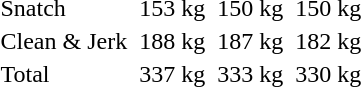<table>
<tr>
<td>Snatch</td>
<td></td>
<td>153 kg</td>
<td></td>
<td>150 kg</td>
<td></td>
<td>150 kg</td>
</tr>
<tr>
<td>Clean & Jerk</td>
<td></td>
<td>188 kg</td>
<td></td>
<td>187 kg</td>
<td></td>
<td>182 kg</td>
</tr>
<tr>
<td>Total</td>
<td></td>
<td>337 kg</td>
<td></td>
<td>333 kg</td>
<td></td>
<td>330 kg</td>
</tr>
</table>
